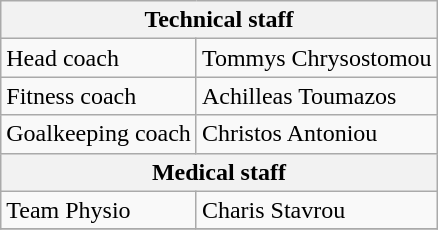<table class="wikitable" style="text-align: center">
<tr>
<th colspan="2">Technical staff</th>
</tr>
<tr>
<td align=left>Head coach</td>
<td align=left> Tommys Chrysostomou</td>
</tr>
<tr>
<td align=left>Fitness coach</td>
<td align=left> Achilleas Toumazos</td>
</tr>
<tr>
<td align=left>Goalkeeping coach</td>
<td align=left> Christos  Antoniou</td>
</tr>
<tr>
<th colspan="2">Medical staff</th>
</tr>
<tr>
<td align=left>Team Physio</td>
<td align=left> Charis Stavrou</td>
</tr>
<tr>
</tr>
</table>
